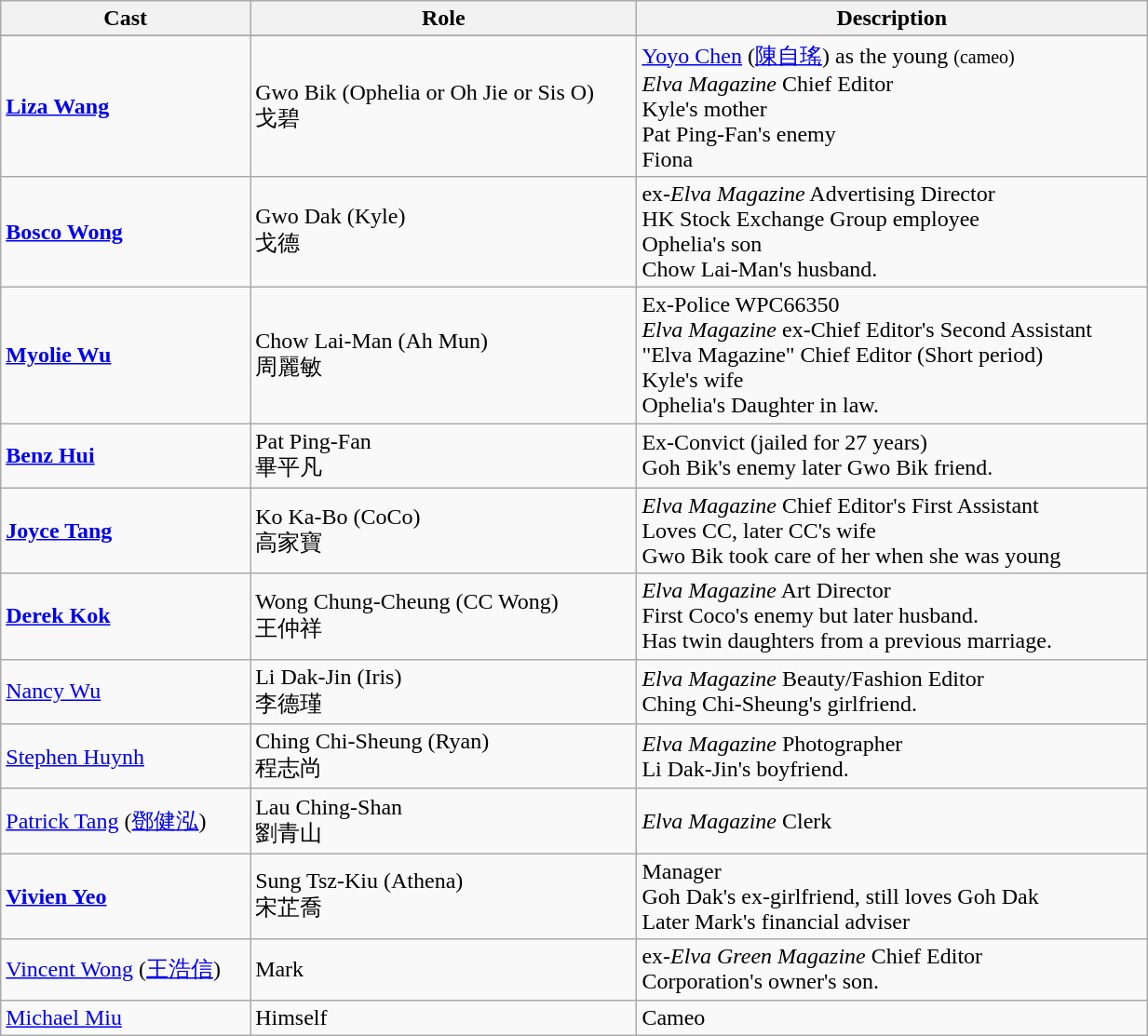<table class="wikitable" width="65%">
<tr>
<th>Cast</th>
<th>Role</th>
<th>Description</th>
</tr>
<tr>
</tr>
<tr>
<td><strong><a href='#'>Liza Wang</a></strong></td>
<td>Gwo Bik (Ophelia or Oh Jie or Sis O) <br> 戈碧</td>
<td><a href='#'>Yoyo Chen</a> (<a href='#'>陳自瑤</a>) as the young <small> (cameo) </small> <br><em>Elva Magazine</em> Chief Editor <br> Kyle's mother <br> Pat Ping-Fan's enemy <br> Fiona</td>
</tr>
<tr>
<td><strong><a href='#'>Bosco Wong</a></strong></td>
<td>Gwo Dak (Kyle) <br> 戈德</td>
<td>ex-<em>Elva Magazine</em> Advertising Director <br> HK Stock Exchange Group employee <br> Ophelia's son <br> Chow Lai-Man's husband.</td>
</tr>
<tr>
<td><strong><a href='#'>Myolie Wu</a></strong></td>
<td>Chow Lai-Man (Ah Mun) <br> 周麗敏</td>
<td>Ex-Police WPC66350 <br> <em>Elva Magazine</em> ex-Chief Editor's Second Assistant <br> "Elva Magazine" Chief Editor (Short period) <br> Kyle's wife <br> Ophelia's Daughter in law.</td>
</tr>
<tr>
<td><strong><a href='#'>Benz Hui</a></strong></td>
<td>Pat Ping-Fan <br> 畢平凡</td>
<td>Ex-Convict (jailed for 27 years) <br> Goh Bik's enemy later Gwo Bik friend.</td>
</tr>
<tr>
<td><strong><a href='#'>Joyce Tang</a></strong></td>
<td>Ko Ka-Bo (CoCo) <br> 高家寶</td>
<td><em>Elva Magazine</em> Chief Editor's First Assistant <br> Loves CC, later CC's wife <br> Gwo Bik took care of her when she was young</td>
</tr>
<tr>
<td><strong><a href='#'>Derek Kok</a></strong></td>
<td>Wong Chung-Cheung (CC Wong) <br> 王仲祥</td>
<td><em>Elva Magazine</em> Art Director <br>First Coco's enemy but later husband. <br> Has twin daughters from a previous marriage.</td>
</tr>
<tr>
<td><a href='#'>Nancy Wu</a></td>
<td>Li Dak-Jin (Iris) <br> 李德瑾</td>
<td><em>Elva Magazine</em> Beauty/Fashion Editor <br> Ching Chi-Sheung's girlfriend.</td>
</tr>
<tr>
<td><a href='#'>Stephen Huynh</a></td>
<td>Ching Chi-Sheung (Ryan) <br> 程志尚</td>
<td><em>Elva Magazine</em> Photographer <br> Li Dak-Jin's boyfriend.</td>
</tr>
<tr>
<td><a href='#'>Patrick Tang</a> (<a href='#'>鄧健泓</a>)</td>
<td>Lau Ching-Shan <br> 劉青山</td>
<td><em>Elva Magazine</em> Clerk</td>
</tr>
<tr>
<td><strong><a href='#'>Vivien Yeo</a></strong></td>
<td>Sung Tsz-Kiu (Athena) <br> 宋芷喬</td>
<td>Manager <br> Goh Dak's ex-girlfriend, still loves Goh Dak <br> Later Mark's financial adviser</td>
</tr>
<tr>
<td><a href='#'>Vincent Wong</a> (<a href='#'>王浩信</a>)</td>
<td>Mark</td>
<td>ex-<em>Elva Green Magazine</em> Chief Editor <br> Corporation's owner's son.</td>
</tr>
<tr>
<td><a href='#'>Michael Miu</a></td>
<td>Himself</td>
<td>Cameo</td>
</tr>
</table>
